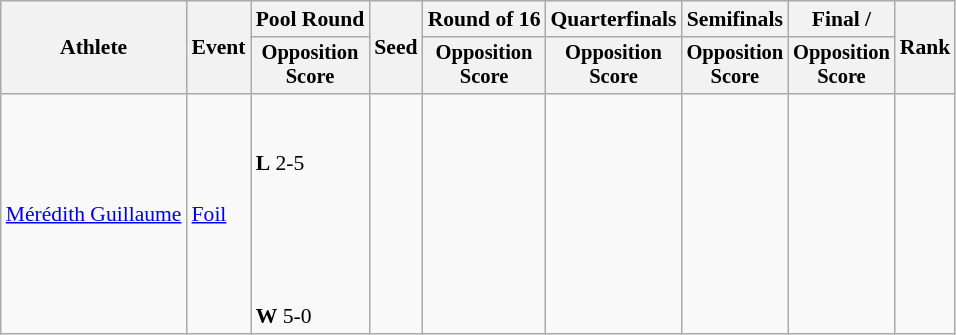<table class=wikitable style="font-size:90%">
<tr>
<th rowspan="2">Athlete</th>
<th rowspan="2">Event</th>
<th>Pool Round</th>
<th rowspan="2">Seed</th>
<th>Round of 16</th>
<th>Quarterfinals</th>
<th>Semifinals</th>
<th>Final / </th>
<th rowspan=2>Rank</th>
</tr>
<tr style="font-size:95%">
<th>Opposition<br>Score</th>
<th>Opposition<br>Score</th>
<th>Opposition<br>Score</th>
<th>Opposition<br>Score</th>
<th>Opposition<br>Score</th>
</tr>
<tr align=center>
<td align=left><a href='#'>Mérédith Guillaume</a></td>
<td align=left><a href='#'>Foil</a></td>
<td align=left><br><br><strong>L</strong> 2-5<br><br><br><br><br><br><strong>W</strong> 5-0</td>
<td></td>
<td></td>
<td></td>
<td></td>
<td></td>
<td></td>
</tr>
</table>
